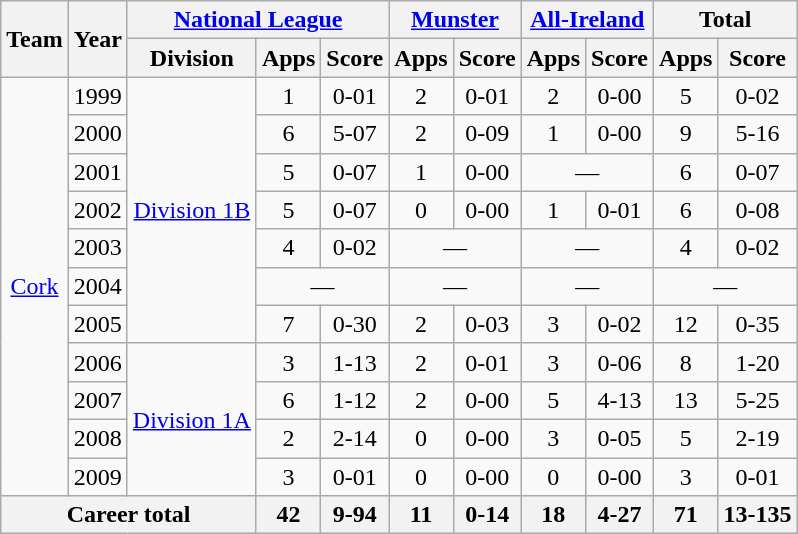<table class="wikitable" style="text-align:center">
<tr>
<th rowspan="2">Team</th>
<th rowspan="2">Year</th>
<th colspan="3"><a href='#'>National League</a></th>
<th colspan="2"><a href='#'>Munster</a></th>
<th colspan="2"><a href='#'>All-Ireland</a></th>
<th colspan="2">Total</th>
</tr>
<tr>
<th>Division</th>
<th>Apps</th>
<th>Score</th>
<th>Apps</th>
<th>Score</th>
<th>Apps</th>
<th>Score</th>
<th>Apps</th>
<th>Score</th>
</tr>
<tr>
<td rowspan="11"><a href='#'>Cork</a></td>
<td>1999</td>
<td rowspan="7"><a href='#'>Division 1B</a></td>
<td>1</td>
<td>0-01</td>
<td>2</td>
<td>0-01</td>
<td>2</td>
<td>0-00</td>
<td>5</td>
<td>0-02</td>
</tr>
<tr>
<td>2000</td>
<td>6</td>
<td>5-07</td>
<td>2</td>
<td>0-09</td>
<td>1</td>
<td>0-00</td>
<td>9</td>
<td>5-16</td>
</tr>
<tr>
<td>2001</td>
<td>5</td>
<td>0-07</td>
<td>1</td>
<td>0-00</td>
<td colspan=2>—</td>
<td>6</td>
<td>0-07</td>
</tr>
<tr>
<td>2002</td>
<td>5</td>
<td>0-07</td>
<td>0</td>
<td>0-00</td>
<td>1</td>
<td>0-01</td>
<td>6</td>
<td>0-08</td>
</tr>
<tr>
<td>2003</td>
<td>4</td>
<td>0-02</td>
<td colspan=2>—</td>
<td colspan=2>—</td>
<td>4</td>
<td>0-02</td>
</tr>
<tr>
<td>2004</td>
<td colspan=2>—</td>
<td colspan=2>—</td>
<td colspan=2>—</td>
<td colspan=2>—</td>
</tr>
<tr>
<td>2005</td>
<td>7</td>
<td>0-30</td>
<td>2</td>
<td>0-03</td>
<td>3</td>
<td>0-02</td>
<td>12</td>
<td>0-35</td>
</tr>
<tr>
<td>2006</td>
<td rowspan="4"><a href='#'>Division 1A</a></td>
<td>3</td>
<td>1-13</td>
<td>2</td>
<td>0-01</td>
<td>3</td>
<td>0-06</td>
<td>8</td>
<td>1-20</td>
</tr>
<tr>
<td>2007</td>
<td>6</td>
<td>1-12</td>
<td>2</td>
<td>0-00</td>
<td>5</td>
<td>4-13</td>
<td>13</td>
<td>5-25</td>
</tr>
<tr>
<td>2008</td>
<td>2</td>
<td>2-14</td>
<td>0</td>
<td>0-00</td>
<td>3</td>
<td>0-05</td>
<td>5</td>
<td>2-19</td>
</tr>
<tr>
<td>2009</td>
<td>3</td>
<td>0-01</td>
<td>0</td>
<td>0-00</td>
<td>0</td>
<td>0-00</td>
<td>3</td>
<td>0-01</td>
</tr>
<tr>
<th colspan="3">Career total</th>
<th>42</th>
<th>9-94</th>
<th>11</th>
<th>0-14</th>
<th>18</th>
<th>4-27</th>
<th>71</th>
<th>13-135</th>
</tr>
</table>
